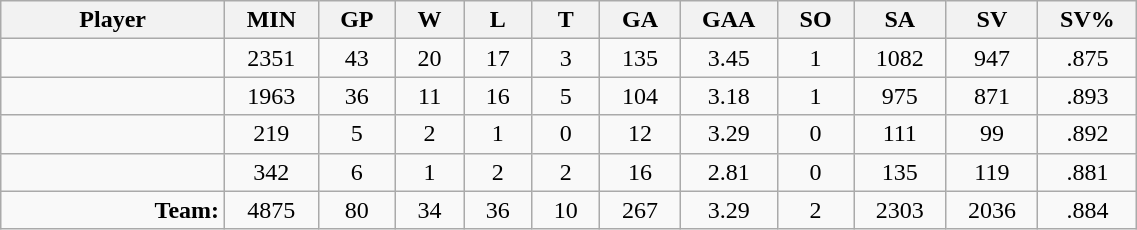<table class="wikitable sortable" width="60%">
<tr>
<th bgcolor="#DDDDFF" width="10%">Player</th>
<th width="3%" bgcolor="#DDDDFF" title="Minutes played">MIN</th>
<th width="3%" bgcolor="#DDDDFF" title="Games played in">GP</th>
<th width="3%" bgcolor="#DDDDFF" title="Wins">W</th>
<th width="3%" bgcolor="#DDDDFF"title="Losses">L</th>
<th width="3%" bgcolor="#DDDDFF" title="Ties">T</th>
<th width="3%" bgcolor="#DDDDFF" title="Goals against">GA</th>
<th width="3%" bgcolor="#DDDDFF" title="Goals against average">GAA</th>
<th width="3%" bgcolor="#DDDDFF"title="Shut-outs">SO</th>
<th width="3%" bgcolor="#DDDDFF" title="Shots against">SA</th>
<th width="3%" bgcolor="#DDDDFF" title="Shots saved">SV</th>
<th width="3%" bgcolor="#DDDDFF" title="Save percentage">SV%</th>
</tr>
<tr align="center">
<td align="right"></td>
<td>2351</td>
<td>43</td>
<td>20</td>
<td>17</td>
<td>3</td>
<td>135</td>
<td>3.45</td>
<td>1</td>
<td>1082</td>
<td>947</td>
<td>.875</td>
</tr>
<tr align="center">
<td align="right"></td>
<td>1963</td>
<td>36</td>
<td>11</td>
<td>16</td>
<td>5</td>
<td>104</td>
<td>3.18</td>
<td>1</td>
<td>975</td>
<td>871</td>
<td>.893</td>
</tr>
<tr align="center">
<td align="right"></td>
<td>219</td>
<td>5</td>
<td>2</td>
<td>1</td>
<td>0</td>
<td>12</td>
<td>3.29</td>
<td>0</td>
<td>111</td>
<td>99</td>
<td>.892</td>
</tr>
<tr align="center">
<td align="right"></td>
<td>342</td>
<td>6</td>
<td>1</td>
<td>2</td>
<td>2</td>
<td>16</td>
<td>2.81</td>
<td>0</td>
<td>135</td>
<td>119</td>
<td>.881</td>
</tr>
<tr align="center">
<td align="right"><strong>Team:</strong></td>
<td>4875</td>
<td>80</td>
<td>34</td>
<td>36</td>
<td>10</td>
<td>267</td>
<td>3.29</td>
<td>2</td>
<td>2303</td>
<td>2036</td>
<td>.884</td>
</tr>
</table>
